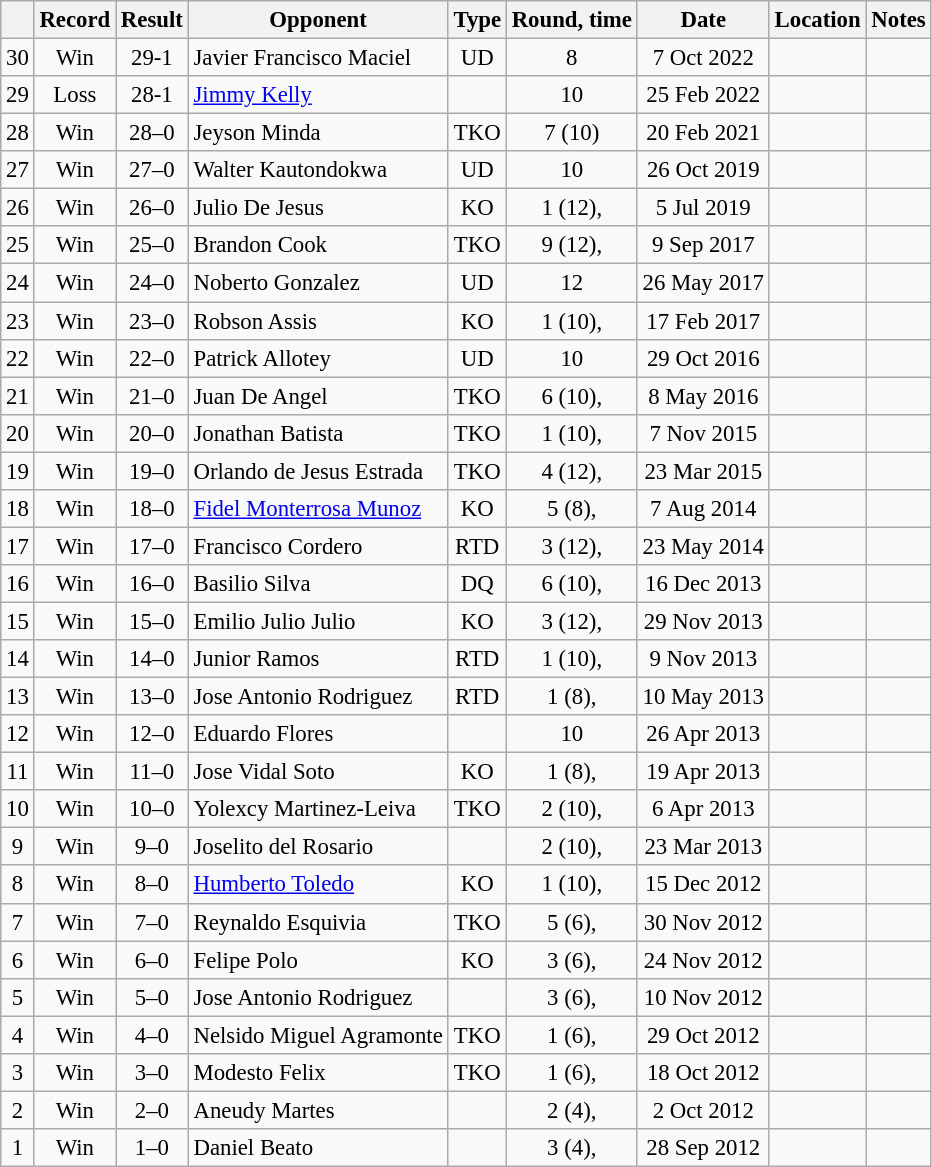<table class="wikitable" style="text-align:center; font-size:95%">
<tr>
<th></th>
<th>Record</th>
<th>Result</th>
<th>Opponent</th>
<th>Type</th>
<th>Round, time</th>
<th>Date</th>
<th>Location</th>
<th>Notes</th>
</tr>
<tr>
<td>30</td>
<td>Win</td>
<td>29-1</td>
<td style="text-align:left;"> Javier Francisco Maciel</td>
<td>UD</td>
<td>8</td>
<td>7 Oct 2022</td>
<td align=left> </td>
<td></td>
</tr>
<tr>
<td>29</td>
<td>Loss</td>
<td>28-1</td>
<td style="text-align:left;"> <a href='#'>Jimmy Kelly</a></td>
<td></td>
<td>10</td>
<td>25 Feb 2022</td>
<td align=left> </td>
<td align=left></td>
</tr>
<tr>
<td>28</td>
<td>Win</td>
<td>28–0</td>
<td style="text-align:left;"> Jeyson Minda</td>
<td>TKO</td>
<td>7 (10) </td>
<td>20 Feb 2021</td>
<td align=left> </td>
<td></td>
</tr>
<tr>
<td>27</td>
<td>Win</td>
<td>27–0</td>
<td style="text-align:left;"> Walter Kautondokwa</td>
<td>UD</td>
<td>10</td>
<td>26 Oct 2019</td>
<td align=left> </td>
<td align=left></td>
</tr>
<tr>
<td>26</td>
<td>Win</td>
<td>26–0</td>
<td style="text-align:left;"> Julio De Jesus</td>
<td>KO</td>
<td>1 (12), </td>
<td>5 Jul 2019</td>
<td align=left> </td>
<td align=left></td>
</tr>
<tr>
<td>25</td>
<td>Win</td>
<td>25–0</td>
<td style="text-align:left;"> Brandon Cook</td>
<td>TKO</td>
<td>9 (12), </td>
<td>9 Sep 2017</td>
<td align=left> </td>
<td align=left></td>
</tr>
<tr>
<td>24</td>
<td>Win</td>
<td>24–0</td>
<td style="text-align:left;"> Noberto Gonzalez</td>
<td>UD</td>
<td>12</td>
<td>26 May 2017</td>
<td align=left> </td>
<td align=left></td>
</tr>
<tr>
<td>23</td>
<td>Win</td>
<td>23–0</td>
<td style="text-align:left;"> Robson Assis</td>
<td>KO</td>
<td>1 (10), </td>
<td>17 Feb 2017</td>
<td align=left> </td>
<td></td>
</tr>
<tr>
<td>22</td>
<td>Win</td>
<td>22–0</td>
<td style="text-align:left;"> Patrick Allotey</td>
<td>UD</td>
<td>10</td>
<td>29 Oct 2016</td>
<td align=left> </td>
<td align=left></td>
</tr>
<tr>
<td>21</td>
<td>Win</td>
<td>21–0</td>
<td style="text-align:left;"> Juan De Angel</td>
<td>TKO</td>
<td>6 (10), </td>
<td>8 May 2016</td>
<td align=left> </td>
<td></td>
</tr>
<tr>
<td>20</td>
<td>Win</td>
<td>20–0</td>
<td style="text-align:left;"> Jonathan Batista</td>
<td>TKO</td>
<td>1 (10), </td>
<td>7 Nov 2015</td>
<td align=left> </td>
<td></td>
</tr>
<tr>
<td>19</td>
<td>Win</td>
<td>19–0</td>
<td style="text-align:left;"> Orlando de Jesus Estrada</td>
<td>TKO</td>
<td>4 (12), </td>
<td>23 Mar 2015</td>
<td align=left> </td>
<td align=left></td>
</tr>
<tr>
<td>18</td>
<td>Win</td>
<td>18–0</td>
<td style="text-align:left;"> <a href='#'>Fidel Monterrosa Munoz</a></td>
<td>KO</td>
<td>5 (8), </td>
<td>7 Aug 2014</td>
<td align=left> </td>
<td align=left></td>
</tr>
<tr>
<td>17</td>
<td>Win</td>
<td>17–0</td>
<td style="text-align:left;"> Francisco Cordero</td>
<td>RTD</td>
<td>3 (12), </td>
<td>23 May 2014</td>
<td align=left> </td>
<td align=left></td>
</tr>
<tr>
<td>16</td>
<td>Win</td>
<td>16–0</td>
<td style="text-align:left;"> Basilio Silva</td>
<td>DQ</td>
<td>6 (10), </td>
<td>16 Dec 2013</td>
<td align=left> </td>
<td></td>
</tr>
<tr>
<td>15</td>
<td>Win</td>
<td>15–0</td>
<td style="text-align:left;"> Emilio Julio Julio</td>
<td>KO</td>
<td>3 (12), </td>
<td>29 Nov 2013</td>
<td align=left> </td>
<td align=left></td>
</tr>
<tr>
<td>14</td>
<td>Win</td>
<td>14–0</td>
<td style="text-align:left;"> Junior Ramos</td>
<td>RTD</td>
<td>1 (10), </td>
<td>9 Nov 2013</td>
<td align=left> </td>
<td></td>
</tr>
<tr>
<td>13</td>
<td>Win</td>
<td>13–0</td>
<td style="text-align:left;"> Jose Antonio Rodriguez</td>
<td>RTD</td>
<td>1 (8), </td>
<td>10 May 2013</td>
<td align=left> </td>
<td></td>
</tr>
<tr>
<td>12</td>
<td>Win</td>
<td>12–0</td>
<td style="text-align:left;"> Eduardo Flores</td>
<td></td>
<td>10</td>
<td>26 Apr 2013</td>
<td align=left> </td>
<td align=left></td>
</tr>
<tr>
<td>11</td>
<td>Win</td>
<td>11–0</td>
<td style="text-align:left;"> Jose Vidal Soto</td>
<td>KO</td>
<td>1 (8), </td>
<td>19 Apr 2013</td>
<td align=left> </td>
<td></td>
</tr>
<tr>
<td>10</td>
<td>Win</td>
<td>10–0</td>
<td style="text-align:left;"> Yolexcy Martinez-Leiva</td>
<td>TKO</td>
<td>2 (10), </td>
<td>6 Apr 2013</td>
<td align=left> </td>
<td></td>
</tr>
<tr>
<td>9</td>
<td>Win</td>
<td>9–0</td>
<td style="text-align:left;"> Joselito del Rosario</td>
<td></td>
<td>2 (10), </td>
<td>23 Mar 2013</td>
<td align=left> </td>
<td></td>
</tr>
<tr>
<td>8</td>
<td>Win</td>
<td>8–0</td>
<td style="text-align:left;"> <a href='#'>Humberto Toledo</a></td>
<td>KO</td>
<td>1 (10), </td>
<td>15 Dec 2012</td>
<td align=left></td>
<td align=left></td>
</tr>
<tr>
<td>7</td>
<td>Win</td>
<td>7–0</td>
<td style="text-align:left;"> Reynaldo Esquivia</td>
<td>TKO</td>
<td>5 (6), </td>
<td>30 Nov 2012</td>
<td align=left> </td>
<td></td>
</tr>
<tr>
<td>6</td>
<td>Win</td>
<td>6–0</td>
<td style="text-align:left;"> Felipe Polo</td>
<td>KO</td>
<td>3 (6), </td>
<td>24 Nov 2012</td>
<td align=left> </td>
<td></td>
</tr>
<tr>
<td>5</td>
<td>Win</td>
<td>5–0</td>
<td style="text-align:left;"> Jose Antonio Rodriguez</td>
<td></td>
<td>3 (6), </td>
<td>10 Nov 2012</td>
<td align=left> </td>
<td></td>
</tr>
<tr>
<td>4</td>
<td>Win</td>
<td>4–0</td>
<td style="text-align:left;"> Nelsido Miguel Agramonte</td>
<td>TKO</td>
<td>1 (6), </td>
<td>29 Oct 2012</td>
<td align=left> </td>
<td></td>
</tr>
<tr>
<td>3</td>
<td>Win</td>
<td>3–0</td>
<td style="text-align:left;"> Modesto Felix</td>
<td>TKO</td>
<td>1 (6), </td>
<td>18 Oct 2012</td>
<td align=left> </td>
<td></td>
</tr>
<tr>
<td>2</td>
<td>Win</td>
<td>2–0</td>
<td style="text-align:left;"> Aneudy Martes</td>
<td></td>
<td>2 (4), </td>
<td>2 Oct 2012</td>
<td align=left> </td>
<td></td>
</tr>
<tr>
<td>1</td>
<td>Win</td>
<td>1–0</td>
<td style="text-align:left;"> Daniel Beato</td>
<td></td>
<td>3 (4), </td>
<td>28 Sep 2012</td>
<td align=left> </td>
<td></td>
</tr>
</table>
